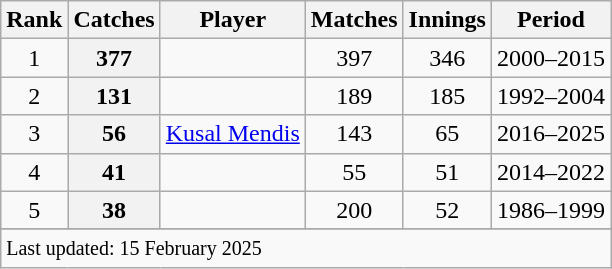<table class="wikitable plainrowheaders sortable">
<tr>
<th scope=col>Rank</th>
<th scope=col>Catches</th>
<th scope=col>Player</th>
<th scope=col>Matches</th>
<th scope=col>Innings</th>
<th scope=col>Period</th>
</tr>
<tr>
<td align=center>1</td>
<th scope="row" style="text-align:center; ">377</th>
<td></td>
<td align=center>397</td>
<td align=center>346</td>
<td>2000–2015</td>
</tr>
<tr>
<td align=center>2</td>
<th scope=row style=text-align:center;>131</th>
<td></td>
<td align=center>189</td>
<td align=center>185</td>
<td>1992–2004</td>
</tr>
<tr>
<td align="center">3</td>
<th scope="row" style="text-align:center;">56</th>
<td><a href='#'>Kusal Mendis</a> </td>
<td align="center">143</td>
<td align="center">65</td>
<td>2016–2025</td>
</tr>
<tr>
<td align="center">4</td>
<th scope="row" style="text-align:center;">41</th>
<td></td>
<td align="center">55</td>
<td align="center">51</td>
<td>2014–2022</td>
</tr>
<tr>
<td align="center">5</td>
<th scope="row" style="text-align:center;">38</th>
<td></td>
<td align="center">200</td>
<td align="center">52</td>
<td>1986–1999</td>
</tr>
<tr>
</tr>
<tr class=sortbottom>
<td colspan=6><small>Last updated: 15 February 2025</small></td>
</tr>
</table>
